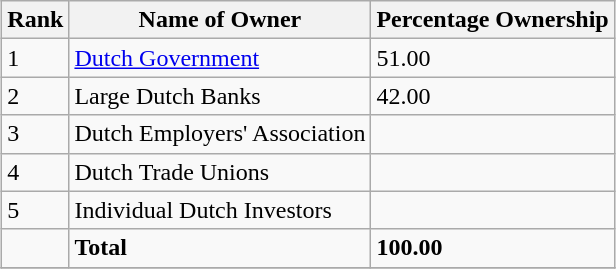<table class="wikitable sortable" style="margin-left:auto;margin-right:auto">
<tr>
<th style="width:2em;">Rank</th>
<th>Name of Owner</th>
<th>Percentage Ownership</th>
</tr>
<tr>
<td>1</td>
<td><a href='#'>Dutch Government</a></td>
<td>51.00</td>
</tr>
<tr>
<td>2</td>
<td>Large Dutch Banks</td>
<td>42.00</td>
</tr>
<tr>
<td>3</td>
<td>Dutch Employers' Association</td>
<td></td>
</tr>
<tr>
<td>4</td>
<td>Dutch Trade Unions</td>
<td></td>
</tr>
<tr>
<td>5</td>
<td>Individual Dutch Investors</td>
<td></td>
</tr>
<tr>
<td></td>
<td><strong>Total</strong></td>
<td><strong>100.00</strong></td>
</tr>
<tr>
</tr>
</table>
